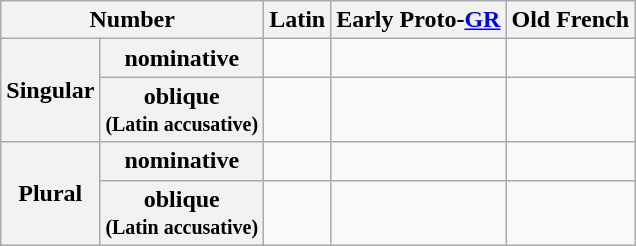<table class="wikitable">
<tr>
<th colspan=2>Number</th>
<th>Latin</th>
<th>Early Proto-<a href='#'>GR</a></th>
<th>Old French</th>
</tr>
<tr>
<th rowspan=2>Singular</th>
<th>nominative</th>
<td></td>
<td></td>
<td></td>
</tr>
<tr>
<th>oblique<br><small>(Latin accusative)</small></th>
<td></td>
<td></td>
<td></td>
</tr>
<tr>
<th rowspan=2>Plural</th>
<th>nominative</th>
<td></td>
<td></td>
<td></td>
</tr>
<tr>
<th>oblique<br><small>(Latin accusative)</small></th>
<td></td>
<td></td>
<td></td>
</tr>
</table>
